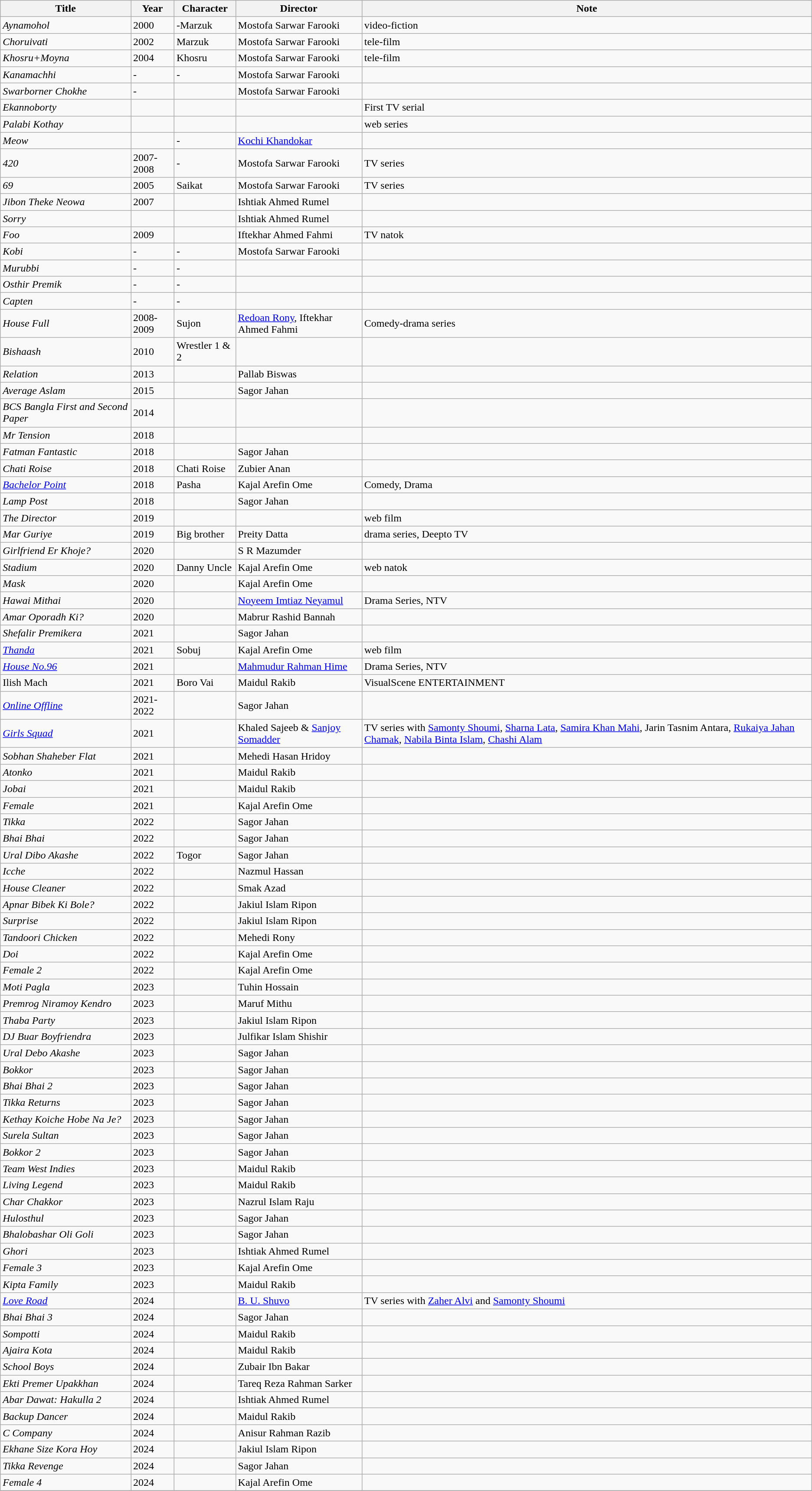<table class="wikitable">
<tr>
<th>Title</th>
<th>Year</th>
<th>Character</th>
<th>Director</th>
<th>Note</th>
</tr>
<tr>
<td><em>Aynamohol</em></td>
<td>2000</td>
<td>-Marzuk</td>
<td>Mostofa Sarwar Farooki</td>
<td>video-fiction</td>
</tr>
<tr>
<td><em>Choruivati</em></td>
<td>2002</td>
<td>Marzuk</td>
<td>Mostofa Sarwar Farooki</td>
<td>tele-film</td>
</tr>
<tr>
<td><em>Khosru+Moyna</em></td>
<td>2004</td>
<td>Khosru</td>
<td>Mostofa Sarwar Farooki</td>
<td>tele-film</td>
</tr>
<tr>
<td><em>Kanamachhi</em></td>
<td>-</td>
<td>-</td>
<td>Mostofa Sarwar Farooki</td>
<td></td>
</tr>
<tr>
<td><em>Swarborner Chokhe</em></td>
<td>-</td>
<td></td>
<td>Mostofa Sarwar Farooki</td>
<td></td>
</tr>
<tr>
<td><em>Ekannoborty</em></td>
<td></td>
<td></td>
<td></td>
<td>First TV serial</td>
</tr>
<tr>
<td><em>Palabi Kothay</em></td>
<td></td>
<td></td>
<td></td>
<td>web series</td>
</tr>
<tr>
<td><em>Meow</em></td>
<td></td>
<td>-</td>
<td><a href='#'>Kochi Khandokar</a></td>
<td></td>
</tr>
<tr>
<td><em>420</em></td>
<td>2007-2008</td>
<td>-</td>
<td>Mostofa Sarwar Farooki</td>
<td>TV series</td>
</tr>
<tr>
<td><em>69</em></td>
<td>2005</td>
<td>Saikat</td>
<td>Mostofa Sarwar Farooki</td>
<td>TV series</td>
</tr>
<tr>
<td><em>Jibon Theke Neowa</em></td>
<td>2007</td>
<td></td>
<td>Ishtiak Ahmed Rumel</td>
<td></td>
</tr>
<tr>
<td><em>Sorry</em></td>
<td></td>
<td></td>
<td>Ishtiak Ahmed Rumel</td>
<td></td>
</tr>
<tr>
<td><em>Foo</em></td>
<td>2009</td>
<td></td>
<td>Iftekhar Ahmed Fahmi</td>
<td>TV natok</td>
</tr>
<tr>
<td><em>Kobi</em></td>
<td>-</td>
<td>-</td>
<td>Mostofa Sarwar Farooki</td>
<td></td>
</tr>
<tr>
<td><em>Murubbi</em></td>
<td>-</td>
<td>-</td>
<td></td>
<td></td>
</tr>
<tr>
<td><em>Osthir Premik</em></td>
<td>-</td>
<td>-</td>
<td></td>
<td></td>
</tr>
<tr>
<td><em>Capten</em></td>
<td>-</td>
<td>-</td>
<td></td>
<td></td>
</tr>
<tr>
<td><em>House Full</em></td>
<td>2008-2009</td>
<td>Sujon</td>
<td><a href='#'>Redoan Rony</a>, Iftekhar Ahmed Fahmi</td>
<td>Comedy-drama series</td>
</tr>
<tr>
<td><em>Bishaash</em></td>
<td>2010</td>
<td>Wrestler 1 & 2</td>
<td></td>
<td></td>
</tr>
<tr>
<td><em>Relation</em></td>
<td>2013</td>
<td></td>
<td>Pallab Biswas</td>
<td></td>
</tr>
<tr>
<td><em>Average Aslam</em></td>
<td>2015</td>
<td></td>
<td>Sagor Jahan</td>
<td></td>
</tr>
<tr>
<td><em>BCS Bangla First and Second Paper</em></td>
<td>2014</td>
<td></td>
<td></td>
<td></td>
</tr>
<tr>
<td><em>Mr Tension</em></td>
<td>2018</td>
<td></td>
<td></td>
<td></td>
</tr>
<tr>
<td><em>Fatman Fantastic</em></td>
<td>2018</td>
<td></td>
<td>Sagor Jahan</td>
<td></td>
</tr>
<tr>
<td><em>Chati Roise</em></td>
<td>2018</td>
<td>Chati Roise</td>
<td>Zubier Anan</td>
<td></td>
</tr>
<tr>
<td><em><a href='#'>Bachelor Point</a></em></td>
<td>2018</td>
<td>Pasha</td>
<td>Kajal Arefin Ome</td>
<td>Comedy, Drama</td>
</tr>
<tr>
<td><em>Lamp Post</em></td>
<td>2018</td>
<td></td>
<td>Sagor Jahan</td>
<td></td>
</tr>
<tr>
<td><em>The Director</em></td>
<td>2019</td>
<td></td>
<td></td>
<td>web film</td>
</tr>
<tr>
<td><em>Mar Guriye</em></td>
<td>2019</td>
<td>Big brother</td>
<td>Preity Datta</td>
<td>drama series, Deepto TV</td>
</tr>
<tr>
<td><em>Girlfriend Er Khoje?</em></td>
<td>2020</td>
<td></td>
<td>S R Mazumder</td>
<td></td>
</tr>
<tr>
<td><em>Stadium</em></td>
<td>2020</td>
<td>Danny Uncle</td>
<td>Kajal Arefin Ome</td>
<td>web natok</td>
</tr>
<tr>
<td><em>Mask</em></td>
<td>2020</td>
<td></td>
<td>Kajal Arefin Ome</td>
<td></td>
</tr>
<tr>
<td><em>Hawai Mithai</em></td>
<td>2020</td>
<td></td>
<td><a href='#'>Noyeem Imtiaz Neyamul</a></td>
<td>Drama Series, NTV </td>
</tr>
<tr>
<td><em>Amar Oporadh Ki?</em></td>
<td>2020</td>
<td></td>
<td>Mabrur Rashid Bannah</td>
<td></td>
</tr>
<tr>
<td><em>Shefalir Premikera</em></td>
<td>2021</td>
<td></td>
<td>Sagor Jahan</td>
<td></td>
</tr>
<tr>
<td><em><a href='#'>Thanda</a></em></td>
<td>2021</td>
<td>Sobuj</td>
<td>Kajal Arefin Ome</td>
<td>web film</td>
</tr>
<tr>
<td><em><a href='#'>House No.96</a></em></td>
<td>2021</td>
<td></td>
<td><a href='#'>Mahmudur Rahman Hime</a></td>
<td>Drama Series, NTV </td>
</tr>
<tr>
<td>Ilish Mach</td>
<td>2021</td>
<td>Boro Vai</td>
<td>Maidul Rakib</td>
<td>VisualScene ENTERTAINMENT</td>
</tr>
<tr>
<td><em><a href='#'>Online Offline</a></em></td>
<td>2021-2022</td>
<td></td>
<td>Sagor Jahan</td>
<td></td>
</tr>
<tr>
<td><em><a href='#'>Girls Squad</a></em></td>
<td>2021</td>
<td></td>
<td>Khaled Sajeeb & <a href='#'>Sanjoy Somadder</a></td>
<td>TV series with <a href='#'>Samonty Shoumi</a>, <a href='#'>Sharna Lata</a>, <a href='#'>Samira Khan Mahi</a>, Jarin Tasnim Antara, <a href='#'>Rukaiya Jahan Chamak</a>, <a href='#'>Nabila Binta Islam</a>, <a href='#'>Chashi Alam</a></td>
</tr>
<tr>
<td><em>Sobhan Shaheber Flat</em></td>
<td>2021</td>
<td></td>
<td>Mehedi Hasan Hridoy</td>
<td></td>
</tr>
<tr>
<td><em>Atonko</em></td>
<td>2021</td>
<td></td>
<td>Maidul Rakib</td>
<td></td>
</tr>
<tr>
<td><em>Jobai</em></td>
<td>2021</td>
<td></td>
<td>Maidul Rakib</td>
<td></td>
</tr>
<tr>
<td><em>Female</em></td>
<td>2021</td>
<td></td>
<td>Kajal Arefin Ome</td>
<td></td>
</tr>
<tr>
<td><em>Tikka</em></td>
<td>2022</td>
<td></td>
<td>Sagor Jahan</td>
<td></td>
</tr>
<tr>
<td><em>Bhai Bhai</em></td>
<td>2022</td>
<td></td>
<td>Sagor Jahan</td>
<td></td>
</tr>
<tr>
<td><em>Ural Dibo Akashe</em></td>
<td>2022</td>
<td>Togor</td>
<td>Sagor Jahan</td>
<td></td>
</tr>
<tr>
<td><em>Icche</em></td>
<td>2022</td>
<td></td>
<td>Nazmul Hassan</td>
<td></td>
</tr>
<tr>
<td><em>House Cleaner</em></td>
<td>2022</td>
<td></td>
<td>Smak Azad</td>
<td></td>
</tr>
<tr>
<td><em>Apnar Bibek Ki Bole?</em></td>
<td>2022</td>
<td></td>
<td>Jakiul Islam Ripon</td>
<td></td>
</tr>
<tr>
<td><em>Surprise</em></td>
<td>2022</td>
<td></td>
<td>Jakiul Islam Ripon</td>
<td></td>
</tr>
<tr>
<td><em>Tandoori Chicken</em></td>
<td>2022</td>
<td></td>
<td>Mehedi Rony</td>
<td></td>
</tr>
<tr>
<td><em>Doi</em></td>
<td>2022</td>
<td></td>
<td>Kajal Arefin Ome</td>
<td></td>
</tr>
<tr>
<td><em>Female 2</em></td>
<td>2022</td>
<td></td>
<td>Kajal Arefin Ome</td>
<td></td>
</tr>
<tr>
<td><em>Moti Pagla</em></td>
<td>2023</td>
<td></td>
<td>Tuhin Hossain</td>
<td></td>
</tr>
<tr>
<td><em>Premrog Niramoy Kendro</em></td>
<td>2023</td>
<td></td>
<td>Maruf Mithu</td>
<td></td>
</tr>
<tr>
<td><em>Thaba Party</em></td>
<td>2023</td>
<td></td>
<td>Jakiul Islam Ripon</td>
<td></td>
</tr>
<tr>
<td><em>DJ Buar Boyfriendra</em></td>
<td>2023</td>
<td></td>
<td>Julfikar Islam Shishir</td>
<td></td>
</tr>
<tr>
<td><em>Ural Debo Akashe</em></td>
<td>2023</td>
<td></td>
<td>Sagor Jahan</td>
<td></td>
</tr>
<tr>
<td><em>Bokkor</em></td>
<td>2023</td>
<td></td>
<td>Sagor Jahan</td>
<td></td>
</tr>
<tr>
<td><em>Bhai Bhai 2</em></td>
<td>2023</td>
<td></td>
<td>Sagor Jahan</td>
<td></td>
</tr>
<tr>
<td><em>Tikka Returns</em></td>
<td>2023</td>
<td></td>
<td>Sagor Jahan</td>
<td></td>
</tr>
<tr>
<td><em>Kethay Koiche Hobe Na Je?</em></td>
<td>2023</td>
<td></td>
<td>Sagor Jahan</td>
<td></td>
</tr>
<tr>
<td><em>Surela Sultan</em></td>
<td>2023</td>
<td></td>
<td>Sagor Jahan</td>
<td></td>
</tr>
<tr>
<td><em>Bokkor 2</em></td>
<td>2023</td>
<td></td>
<td>Sagor Jahan</td>
<td></td>
</tr>
<tr>
<td><em>Team West Indies</em></td>
<td>2023</td>
<td></td>
<td>Maidul Rakib</td>
<td></td>
</tr>
<tr>
<td><em>Living Legend</em></td>
<td>2023</td>
<td></td>
<td>Maidul Rakib</td>
<td></td>
</tr>
<tr>
<td><em>Char Chakkor</em></td>
<td>2023</td>
<td></td>
<td>Nazrul Islam Raju</td>
<td></td>
</tr>
<tr>
<td><em>Hulosthul</em></td>
<td>2023</td>
<td></td>
<td>Sagor Jahan</td>
<td></td>
</tr>
<tr>
<td><em>Bhalobashar Oli Goli</em></td>
<td>2023</td>
<td></td>
<td>Sagor Jahan</td>
<td></td>
</tr>
<tr>
<td><em>Ghori</em></td>
<td>2023</td>
<td></td>
<td>Ishtiak Ahmed Rumel</td>
<td></td>
</tr>
<tr>
<td><em>Female 3</em></td>
<td>2023</td>
<td></td>
<td>Kajal Arefin Ome</td>
<td></td>
</tr>
<tr>
<td><em>Kipta Family</em></td>
<td>2023</td>
<td></td>
<td>Maidul Rakib</td>
<td></td>
</tr>
<tr>
<td><em><a href='#'>Love Road</a></em></td>
<td>2024</td>
<td></td>
<td><a href='#'>B. U. Shuvo</a></td>
<td>TV series with <a href='#'>Zaher Alvi</a> and <a href='#'>Samonty Shoumi</a></td>
</tr>
<tr>
<td><em>Bhai Bhai 3</em></td>
<td>2024</td>
<td></td>
<td>Sagor Jahan</td>
<td></td>
</tr>
<tr>
<td><em>Sompotti</em></td>
<td>2024</td>
<td></td>
<td>Maidul Rakib</td>
<td></td>
</tr>
<tr>
<td><em>Ajaira Kota</em></td>
<td>2024</td>
<td></td>
<td>Maidul Rakib</td>
<td></td>
</tr>
<tr>
<td><em>School Boys</em></td>
<td>2024</td>
<td></td>
<td>Zubair Ibn Bakar</td>
<td></td>
</tr>
<tr>
<td><em>Ekti Premer Upakkhan</em></td>
<td>2024</td>
<td></td>
<td>Tareq Reza Rahman Sarker</td>
<td></td>
</tr>
<tr>
<td><em>Abar Dawat: Hakulla 2</em></td>
<td>2024</td>
<td></td>
<td>Ishtiak Ahmed Rumel</td>
<td></td>
</tr>
<tr>
<td><em>Backup Dancer</em></td>
<td>2024</td>
<td></td>
<td>Maidul Rakib</td>
<td></td>
</tr>
<tr>
<td><em>C Company</em></td>
<td>2024</td>
<td></td>
<td>Anisur Rahman Razib</td>
<td></td>
</tr>
<tr>
<td><em>Ekhane Size Kora Hoy</em></td>
<td>2024</td>
<td></td>
<td>Jakiul Islam Ripon</td>
<td></td>
</tr>
<tr>
<td><em>Tikka Revenge</em></td>
<td>2024</td>
<td></td>
<td>Sagor Jahan</td>
<td></td>
</tr>
<tr>
<td><em>Female 4</em></td>
<td>2024</td>
<td></td>
<td>Kajal Arefin Ome</td>
<td></td>
</tr>
<tr>
</tr>
</table>
